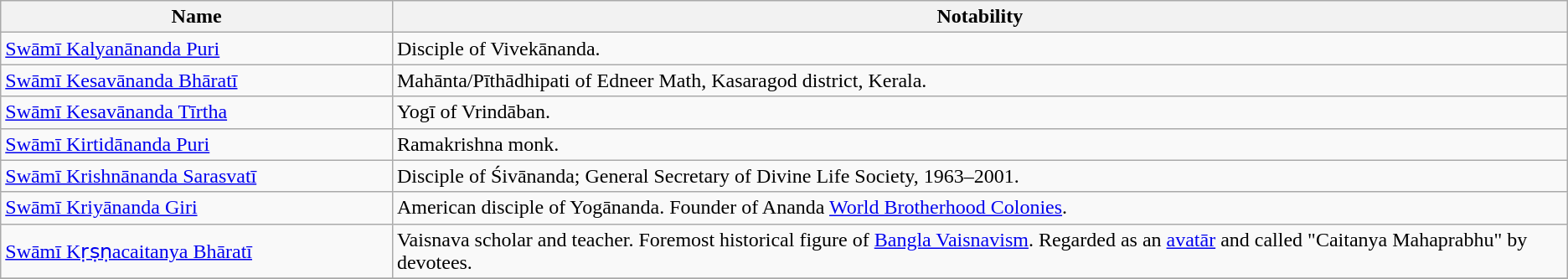<table class="wikitable">
<tr>
<th width=25%>Name</th>
<th>Notability</th>
</tr>
<tr>
<td><a href='#'>Swāmī Kalyanānanda Puri</a></td>
<td>Disciple of Vivekānanda.</td>
</tr>
<tr>
<td><a href='#'>Swāmī Kesavānanda Bhāratī</a></td>
<td>Mahānta/Pīthādhipati of Edneer Math, Kasaragod district, Kerala.</td>
</tr>
<tr>
<td><a href='#'>Swāmī Kesavānanda Tīrtha</a></td>
<td>Yogī of Vrindāban.</td>
</tr>
<tr>
<td><a href='#'>Swāmī Kirtidānanda Puri</a></td>
<td>Ramakrishna monk.</td>
</tr>
<tr>
<td><a href='#'>Swāmī Krishnānanda Sarasvatī</a></td>
<td>Disciple of Śivānanda; General Secretary of Divine Life Society, 1963–2001.</td>
</tr>
<tr>
<td><a href='#'>Swāmī Kriyānanda Giri</a></td>
<td>American disciple of Yogānanda. Founder of Ananda <a href='#'>World Brotherhood Colonies</a>.</td>
</tr>
<tr>
<td><a href='#'>Swāmī Kṛṣṇacaitanya Bhāratī</a></td>
<td>Vaisnava scholar and teacher. Foremost historical figure of <a href='#'>Bangla Vaisnavism</a>. Regarded as an <a href='#'>avatār</a> and called "Caitanya Mahaprabhu" by devotees.</td>
</tr>
<tr>
</tr>
</table>
